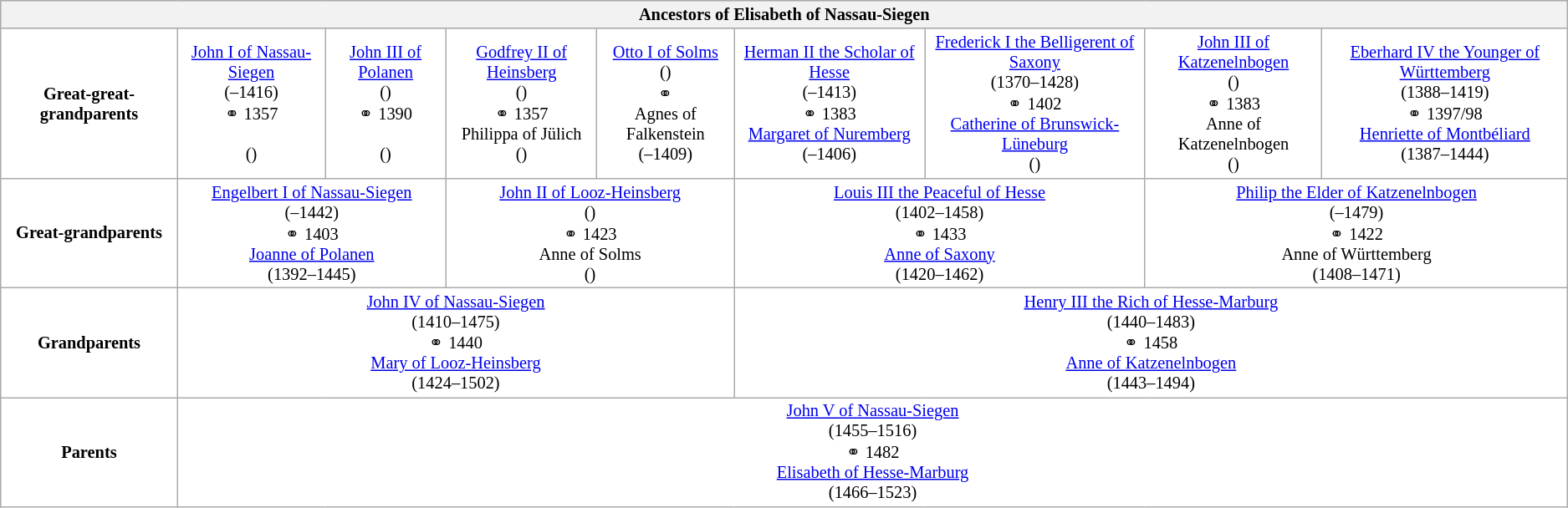<table class="wikitable" style="background:#FFFFFF; font-size:85%; text-align:center">
<tr bgcolor="#E0E0E0">
<th colspan="9">Ancestors of Elisabeth of Nassau-Siegen</th>
</tr>
<tr>
<td><strong>Great-great-grandparents</strong></td>
<td colspan="1"><a href='#'>John I of Nassau-Siegen</a><br>(–1416)<br>⚭ 1357<br><br>()</td>
<td colspan="1"><a href='#'>John III of Polanen</a><br>()<br>⚭ 1390<br><br>()</td>
<td colspan="1"><a href='#'>Godfrey II of Heinsberg</a><br>()<br>⚭ 1357<br>Philippa of Jülich<br>()</td>
<td colspan="1"><a href='#'>Otto I of Solms</a><br>()<br>⚭<br>Agnes of Falkenstein<br>(–1409)</td>
<td colspan="1"><a href='#'>Herman II the Scholar of Hesse</a><br>(–1413)<br>⚭ 1383<br><a href='#'>Margaret of Nuremberg</a><br>(–1406)</td>
<td colspan="1"><a href='#'>Frederick I the Belligerent of Saxony</a><br>(1370–1428)<br>⚭ 1402<br><a href='#'>Catherine of Brunswick-Lüneburg</a><br>()</td>
<td colspan="1"><a href='#'>John III of Katzenelnbogen</a><br>()<br>⚭ 1383<br>Anne of Katzenelnbogen<br>()</td>
<td colspan="1"><a href='#'>Eberhard IV the Younger of Württemberg</a><br>(1388–1419)<br>⚭ 1397/98<br><a href='#'>Henriette of Montbéliard</a><br>(1387–1444)</td>
</tr>
<tr>
<td><strong>Great-grandparents</strong></td>
<td colspan="2"><a href='#'>Engelbert I of Nassau-Siegen</a><br>(–1442)<br>⚭ 1403<br><a href='#'>Joanne of Polanen</a><br>(1392–1445)</td>
<td colspan="2"><a href='#'>John II of Looz-Heinsberg</a><br>()<br>⚭ 1423<br>Anne of Solms<br>()</td>
<td colspan="2"><a href='#'>Louis III the Peaceful of Hesse</a><br>(1402–1458)<br>⚭ 1433<br><a href='#'>Anne of Saxony</a><br>(1420–1462)</td>
<td colspan="2"><a href='#'>Philip the Elder of Katzenelnbogen</a><br>(–1479)<br>⚭ 1422<br>Anne of Württemberg<br>(1408–1471)</td>
</tr>
<tr>
<td><strong>Grandparents</strong></td>
<td colspan="4"><a href='#'>John IV of Nassau-Siegen</a><br>(1410–1475)<br>⚭ 1440<br><a href='#'>Mary of Looz-Heinsberg</a><br>(1424–1502)</td>
<td colspan="4"><a href='#'>Henry III the Rich of Hesse-Marburg</a><br>(1440–1483)<br>⚭ 1458<br><a href='#'>Anne of Katzenelnbogen</a><br>(1443–1494)</td>
</tr>
<tr>
<td><strong>Parents</strong></td>
<td colspan="8"><a href='#'>John V of Nassau-Siegen</a><br>(1455–1516)<br>⚭ 1482<br><a href='#'>Elisabeth of Hesse-Marburg</a><br>(1466–1523)</td>
</tr>
</table>
